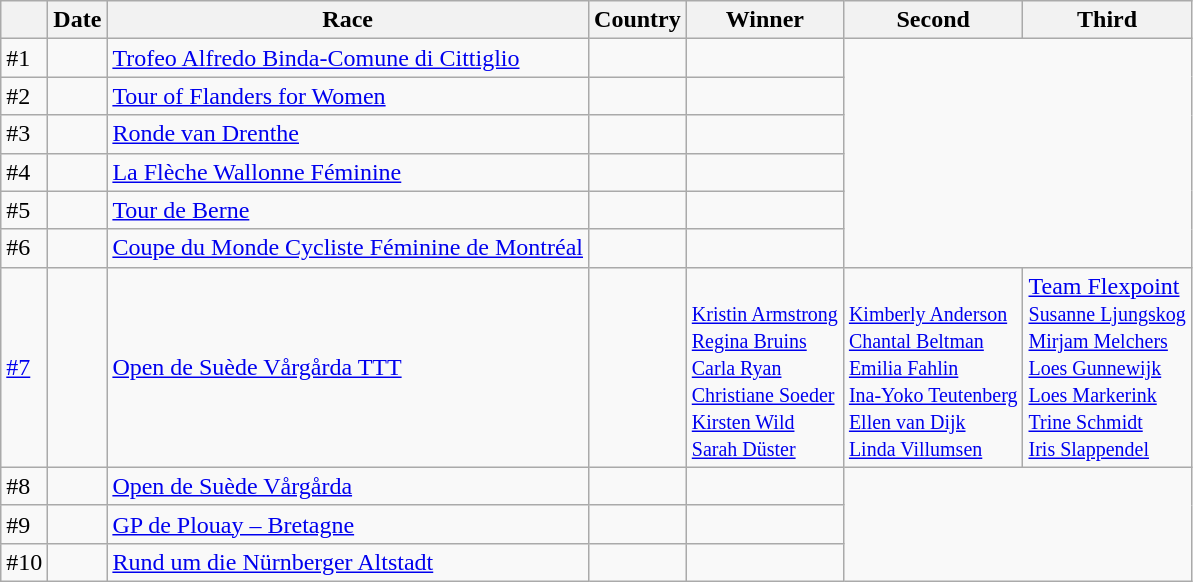<table class="wikitable sortable">
<tr>
<th></th>
<th>Date</th>
<th>Race</th>
<th>Country</th>
<th>Winner</th>
<th>Second</th>
<th>Third</th>
</tr>
<tr>
<td>#1</td>
<td></td>
<td><a href='#'>Trofeo Alfredo Binda-Comune di Cittiglio</a></td>
<td></td>
<td></td>
</tr>
<tr>
<td>#2</td>
<td></td>
<td><a href='#'>Tour of Flanders for Women</a></td>
<td></td>
<td></td>
</tr>
<tr>
<td>#3</td>
<td></td>
<td><a href='#'>Ronde van Drenthe</a></td>
<td></td>
<td></td>
</tr>
<tr>
<td>#4</td>
<td></td>
<td><a href='#'>La Flèche Wallonne Féminine</a></td>
<td></td>
<td></td>
</tr>
<tr>
<td>#5</td>
<td></td>
<td><a href='#'>Tour de Berne</a></td>
<td></td>
<td></td>
</tr>
<tr>
<td>#6</td>
<td></td>
<td><a href='#'>Coupe du Monde Cycliste Féminine de Montréal</a></td>
<td></td>
<td></td>
</tr>
<tr>
<td><a href='#'>#7</a></td>
<td></td>
<td><a href='#'>Open de Suède Vårgårda TTT</a></td>
<td></td>
<td><br><small><a href='#'>Kristin Armstrong</a><br>  <a href='#'>Regina Bruins</a><br> <a href='#'>Carla Ryan</a><br> <a href='#'>Christiane Soeder</a><br>  <a href='#'>Kirsten Wild</a><br><a href='#'>Sarah Düster</a></small></td>
<td><br><small><a href='#'>Kimberly Anderson</a><br> <a href='#'>Chantal Beltman</a><br> <a href='#'>Emilia Fahlin</a><br>  <a href='#'>Ina-Yoko Teutenberg</a><br> <a href='#'>Ellen van Dijk</a><br>  <a href='#'>Linda Villumsen</a> </small></td>
<td><a href='#'>Team Flexpoint</a><br><small><a href='#'>Susanne Ljungskog</a><br> <a href='#'>Mirjam Melchers</a><br>  <a href='#'>Loes Gunnewijk</a><br><a href='#'>Loes Markerink</a><br>  <a href='#'>Trine Schmidt</a><br><a href='#'>Iris Slappendel</a></small></td>
</tr>
<tr>
<td>#8</td>
<td></td>
<td><a href='#'>Open de Suède Vårgårda</a></td>
<td></td>
<td></td>
</tr>
<tr>
<td>#9</td>
<td></td>
<td><a href='#'>GP de Plouay – Bretagne</a></td>
<td></td>
<td></td>
</tr>
<tr>
<td>#10</td>
<td></td>
<td><a href='#'>Rund um die Nürnberger Altstadt</a></td>
<td></td>
<td></td>
</tr>
</table>
